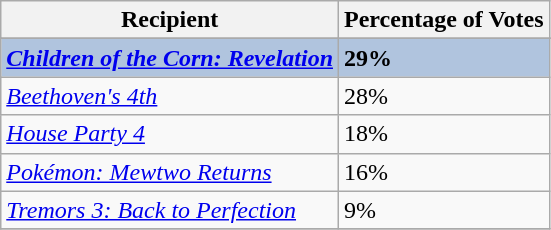<table class="wikitable sortable plainrowheaders" align="centre">
<tr>
<th>Recipient</th>
<th>Percentage of Votes</th>
</tr>
<tr>
</tr>
<tr style="background:#B0C4DE;">
<td><strong><em><a href='#'>Children of the Corn: Revelation</a></em></strong></td>
<td><strong>29%</strong></td>
</tr>
<tr>
<td><em><a href='#'>Beethoven's 4th</a></em></td>
<td>28%</td>
</tr>
<tr>
<td><em><a href='#'>House Party 4</a></em></td>
<td>18%</td>
</tr>
<tr>
<td><em><a href='#'>Pokémon: Mewtwo Returns</a></em></td>
<td>16%</td>
</tr>
<tr>
<td><em><a href='#'>Tremors 3: Back to Perfection</a></em></td>
<td>9%</td>
</tr>
<tr>
</tr>
</table>
